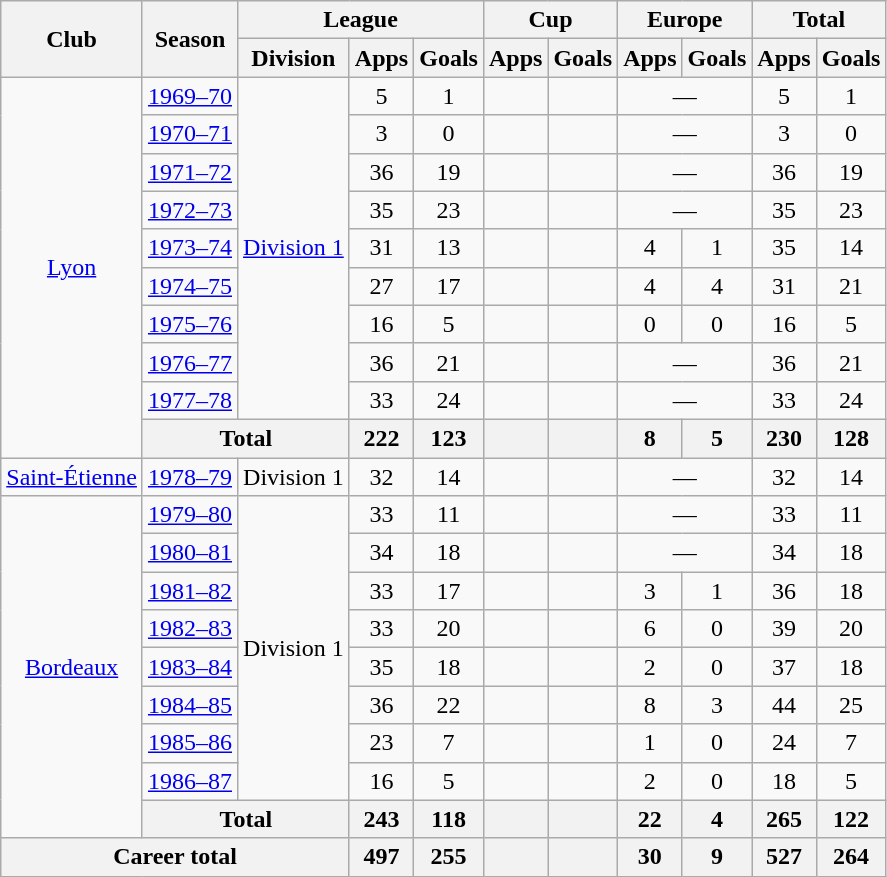<table class=wikitable style=text-align:center>
<tr>
<th rowspan=2>Club</th>
<th rowspan=2>Season</th>
<th colspan=3>League</th>
<th colspan=2>Cup</th>
<th colspan=2>Europe</th>
<th colspan=2>Total</th>
</tr>
<tr>
<th>Division</th>
<th>Apps</th>
<th>Goals</th>
<th>Apps</th>
<th>Goals</th>
<th>Apps</th>
<th>Goals</th>
<th>Apps</th>
<th>Goals</th>
</tr>
<tr>
<td rowspan=10><a href='#'>Lyon</a></td>
<td><a href='#'>1969–70</a></td>
<td rowspan=9><a href='#'>Division 1</a></td>
<td>5</td>
<td>1</td>
<td></td>
<td></td>
<td colspan=2>—</td>
<td>5</td>
<td>1</td>
</tr>
<tr>
<td><a href='#'>1970–71</a></td>
<td>3</td>
<td>0</td>
<td></td>
<td></td>
<td colspan=2>—</td>
<td>3</td>
<td>0</td>
</tr>
<tr>
<td><a href='#'>1971–72</a></td>
<td>36</td>
<td>19</td>
<td></td>
<td></td>
<td colspan=2>—</td>
<td>36</td>
<td>19</td>
</tr>
<tr>
<td><a href='#'>1972–73</a></td>
<td>35</td>
<td>23</td>
<td></td>
<td></td>
<td colspan=2>—</td>
<td>35</td>
<td>23</td>
</tr>
<tr>
<td><a href='#'>1973–74</a></td>
<td>31</td>
<td>13</td>
<td></td>
<td></td>
<td>4</td>
<td>1</td>
<td>35</td>
<td>14</td>
</tr>
<tr>
<td><a href='#'>1974–75</a></td>
<td>27</td>
<td>17</td>
<td></td>
<td></td>
<td>4</td>
<td>4</td>
<td>31</td>
<td>21</td>
</tr>
<tr>
<td><a href='#'>1975–76</a></td>
<td>16</td>
<td>5</td>
<td></td>
<td></td>
<td>0</td>
<td>0</td>
<td>16</td>
<td>5</td>
</tr>
<tr>
<td><a href='#'>1976–77</a></td>
<td>36</td>
<td>21</td>
<td></td>
<td></td>
<td colspan=2>—</td>
<td>36</td>
<td>21</td>
</tr>
<tr>
<td><a href='#'>1977–78</a></td>
<td>33</td>
<td>24</td>
<td></td>
<td></td>
<td colspan=2>—</td>
<td>33</td>
<td>24</td>
</tr>
<tr>
<th colspan="2">Total</th>
<th>222</th>
<th>123</th>
<th></th>
<th></th>
<th>8</th>
<th>5</th>
<th>230</th>
<th>128</th>
</tr>
<tr>
<td><a href='#'>Saint-Étienne</a></td>
<td><a href='#'>1978–79</a></td>
<td>Division 1</td>
<td>32</td>
<td>14</td>
<td></td>
<td></td>
<td colspan=2>—</td>
<td>32</td>
<td>14</td>
</tr>
<tr>
<td rowspan=9><a href='#'>Bordeaux</a></td>
<td><a href='#'>1979–80</a></td>
<td rowspan=8>Division 1</td>
<td>33</td>
<td>11</td>
<td></td>
<td></td>
<td colspan=2>—</td>
<td>33</td>
<td>11</td>
</tr>
<tr>
<td><a href='#'>1980–81</a></td>
<td>34</td>
<td>18</td>
<td></td>
<td></td>
<td colspan=2>—</td>
<td>34</td>
<td>18</td>
</tr>
<tr>
<td><a href='#'>1981–82</a></td>
<td>33</td>
<td>17</td>
<td></td>
<td></td>
<td>3</td>
<td>1</td>
<td>36</td>
<td>18</td>
</tr>
<tr>
<td><a href='#'>1982–83</a></td>
<td>33</td>
<td>20</td>
<td></td>
<td></td>
<td>6</td>
<td>0</td>
<td>39</td>
<td>20</td>
</tr>
<tr>
<td><a href='#'>1983–84</a></td>
<td>35</td>
<td>18</td>
<td></td>
<td></td>
<td>2</td>
<td>0</td>
<td>37</td>
<td>18</td>
</tr>
<tr>
<td><a href='#'>1984–85</a></td>
<td>36</td>
<td>22</td>
<td></td>
<td></td>
<td>8</td>
<td>3</td>
<td>44</td>
<td>25</td>
</tr>
<tr>
<td><a href='#'>1985–86</a></td>
<td>23</td>
<td>7</td>
<td></td>
<td></td>
<td>1</td>
<td>0</td>
<td>24</td>
<td>7</td>
</tr>
<tr>
<td><a href='#'>1986–87</a></td>
<td>16</td>
<td>5</td>
<td></td>
<td></td>
<td>2</td>
<td>0</td>
<td>18</td>
<td>5</td>
</tr>
<tr>
<th colspan="2">Total</th>
<th>243</th>
<th>118</th>
<th></th>
<th></th>
<th>22</th>
<th>4</th>
<th>265</th>
<th>122</th>
</tr>
<tr>
<th colspan=3>Career total</th>
<th>497</th>
<th>255</th>
<th></th>
<th></th>
<th>30</th>
<th>9</th>
<th>527</th>
<th>264</th>
</tr>
</table>
